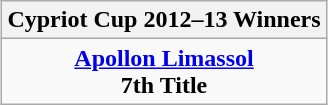<table class="wikitable" style="text-align: center; margin: 0 auto;">
<tr>
<th>Cypriot Cup 2012–13 Winners</th>
</tr>
<tr>
<td><strong><a href='#'>Apollon Limassol</a></strong><br><strong>7th Title</strong></td>
</tr>
</table>
